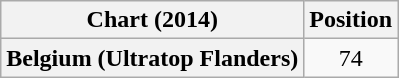<table class="wikitable plainrowheaders">
<tr>
<th>Chart (2014)</th>
<th>Position</th>
</tr>
<tr>
<th scope="row">Belgium (Ultratop Flanders)</th>
<td style="text-align:center">74</td>
</tr>
</table>
